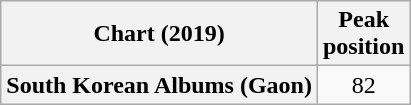<table class="wikitable plainrowheaders" style="text-align:center">
<tr>
<th>Chart (2019)</th>
<th>Peak<br>position</th>
</tr>
<tr>
<th scope="row">South Korean Albums (Gaon)</th>
<td>82</td>
</tr>
</table>
